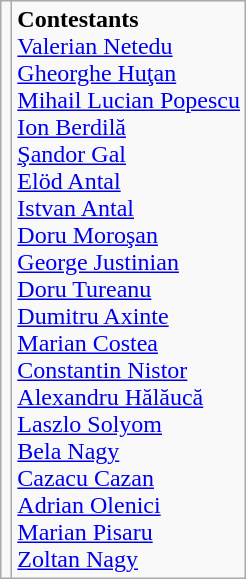<table class="wikitable" style="text-align:center">
<tr>
<td></td>
<td align=left><strong>Contestants</strong><br> <a href='#'>Valerian Netedu</a> <br> <a href='#'>Gheorghe Huţan</a> <br> <a href='#'>Mihail Lucian Popescu</a> <br> <a href='#'>Ion Berdilă</a> <br> <a href='#'>Şandor Gal</a> <br> <a href='#'>Elöd Antal</a> <br> <a href='#'>Istvan Antal</a> <br> <a href='#'>Doru Moroşan</a> <br> <a href='#'>George Justinian</a> <br> <a href='#'>Doru Tureanu</a> <br> <a href='#'>Dumitru Axinte</a> <br> <a href='#'>Marian Costea</a> <br> <a href='#'>Constantin Nistor</a> <br> <a href='#'>Alexandru Hălăucă</a> <br> <a href='#'>Laszlo Solyom</a> <br> <a href='#'>Bela Nagy</a> <br> <a href='#'>Cazacu Cazan</a> <br> <a href='#'>Adrian Olenici</a> <br> <a href='#'>Marian Pisaru</a> <br> <a href='#'>Zoltan Nagy</a></td>
</tr>
</table>
